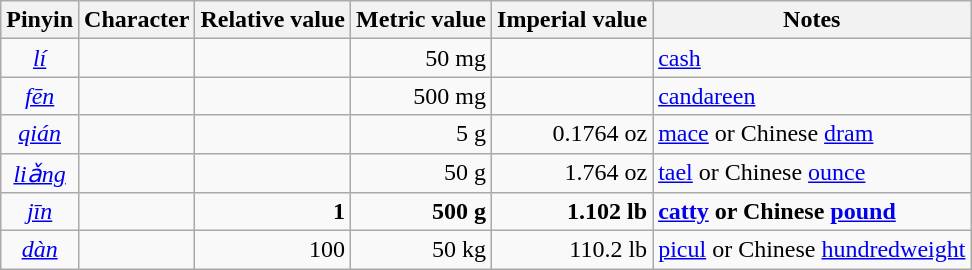<table class="wikitable">
<tr>
<th>Pinyin</th>
<th>Character</th>
<th>Relative value</th>
<th>Metric value</th>
<th>Imperial value</th>
<th>Notes</th>
</tr>
<tr>
<td align=center><em><a href='#'>lí</a></em></td>
<td align=right></td>
<td align=right></td>
<td align=right>50 mg</td>
<td align=right></td>
<td align=left><a href='#'>cash</a></td>
</tr>
<tr>
<td align=center><em><a href='#'>fēn</a></em></td>
<td align=right></td>
<td align=right></td>
<td align=right>500 mg</td>
<td align=right></td>
<td align=left><a href='#'>candareen</a></td>
</tr>
<tr>
<td align=center><em><a href='#'>qián</a></em></td>
<td align=right></td>
<td align=right></td>
<td align=right>5 g</td>
<td align=right>0.1764 oz</td>
<td align=left><a href='#'>mace</a> or Chinese <a href='#'>dram</a></td>
</tr>
<tr>
<td align=center><em><a href='#'>liǎng</a></em></td>
<td align=right></td>
<td align=right></td>
<td align=right>50 g</td>
<td align=right>1.764 oz</td>
<td align=left><a href='#'>tael</a> or Chinese <a href='#'>ounce</a></td>
</tr>
<tr>
<td align=center><em><a href='#'>jīn</a></em></td>
<td align=right><strong></strong></td>
<td align=right><strong>1</strong></td>
<td align=right><strong>500 g</strong></td>
<td align=right><strong>1.102 lb</strong></td>
<td align=left><strong><a href='#'>catty</a> or Chinese <a href='#'>pound</a></strong></td>
</tr>
<tr>
<td align=center><em><a href='#'>dàn</a></em></td>
<td align=right></td>
<td align=right>100</td>
<td align=right>50 kg</td>
<td align=right>110.2 lb</td>
<td align=left><a href='#'>picul</a> or Chinese <a href='#'>hundredweight</a></td>
</tr>
</table>
